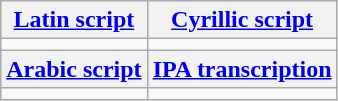<table class="wikitable">
<tr>
<th><a href='#'>Latin script</a></th>
<th><a href='#'>Cyrillic script</a></th>
</tr>
<tr style="vertical-align:top; white-space:nowrap;">
<td></td>
<td></td>
</tr>
<tr style="vertical-align:top; white-space:nowrap;">
<th><a href='#'>Arabic script</a></th>
<th><a href='#'>IPA transcription</a></th>
</tr>
<tr style="vertical-align:top; white-space:nowrap;">
<td></td>
<td></td>
</tr>
</table>
